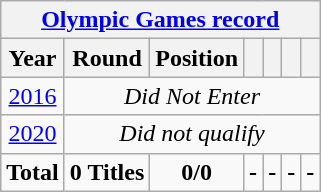<table class="wikitable" style="text-align: center;">
<tr>
<th colspan=10><a href='#'>Olympic Games record</a></th>
</tr>
<tr>
<th>Year</th>
<th>Round</th>
<th>Position</th>
<th></th>
<th></th>
<th></th>
<th></th>
</tr>
<tr>
<td> <a href='#'>2016</a></td>
<td colspan="6" rowspan=1><em>Did Not Enter</em></td>
</tr>
<tr>
<td> <a href='#'>2020</a></td>
<td colspan="6" rowspan=1><em>Did not qualify</em></td>
</tr>
<tr>
<td colspan=1><strong>Total</strong></td>
<td><strong>0 Titles</strong></td>
<td><strong>0/0</strong></td>
<td><strong>-</strong></td>
<td><strong>-</strong></td>
<td><strong>-</strong></td>
<td><strong>-</strong></td>
</tr>
</table>
